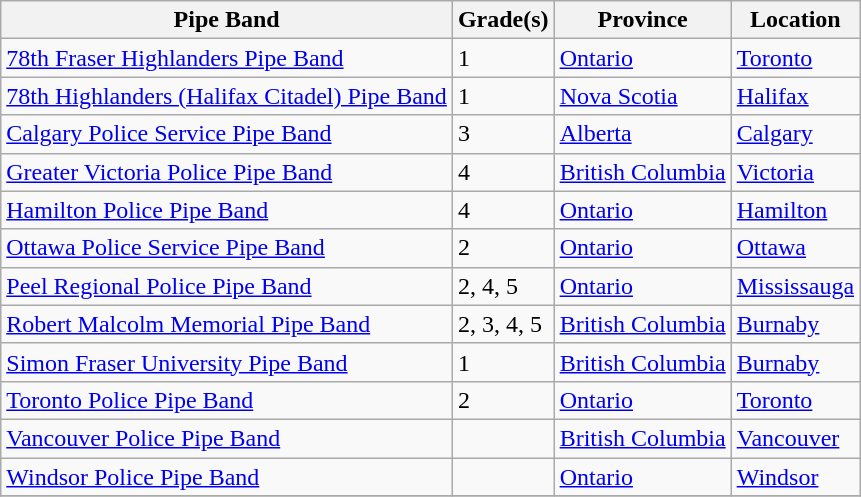<table class="wikitable sortable">
<tr>
<th>Pipe Band</th>
<th>Grade(s)</th>
<th>Province</th>
<th>Location</th>
</tr>
<tr>
<td><a href='#'>78th Fraser Highlanders Pipe Band</a></td>
<td>1</td>
<td><a href='#'>Ontario</a></td>
<td><a href='#'>Toronto</a></td>
</tr>
<tr>
<td><a href='#'>78th Highlanders (Halifax Citadel) Pipe Band</a></td>
<td>1</td>
<td><a href='#'>Nova Scotia</a></td>
<td><a href='#'>Halifax</a></td>
</tr>
<tr>
<td><a href='#'>Calgary Police Service Pipe Band</a></td>
<td>3</td>
<td><a href='#'>Alberta</a></td>
<td><a href='#'>Calgary</a></td>
</tr>
<tr>
<td><a href='#'>Greater Victoria Police Pipe Band</a></td>
<td>4</td>
<td><a href='#'>British Columbia</a></td>
<td><a href='#'>Victoria</a></td>
</tr>
<tr>
<td><a href='#'>Hamilton Police Pipe Band</a></td>
<td>4</td>
<td><a href='#'>Ontario</a></td>
<td><a href='#'>Hamilton</a></td>
</tr>
<tr>
<td><a href='#'>Ottawa Police Service Pipe Band</a></td>
<td>2</td>
<td><a href='#'>Ontario</a></td>
<td><a href='#'>Ottawa</a></td>
</tr>
<tr>
<td><a href='#'>Peel Regional Police Pipe Band</a></td>
<td>2, 4, 5</td>
<td><a href='#'>Ontario</a></td>
<td><a href='#'>Mississauga</a></td>
</tr>
<tr>
<td><a href='#'>Robert Malcolm Memorial Pipe Band</a></td>
<td>2, 3, 4, 5</td>
<td><a href='#'>British Columbia</a></td>
<td><a href='#'>Burnaby</a></td>
</tr>
<tr>
<td><a href='#'>Simon Fraser University Pipe Band</a></td>
<td>1</td>
<td><a href='#'>British Columbia</a></td>
<td><a href='#'>Burnaby</a></td>
</tr>
<tr>
<td><a href='#'>Toronto Police Pipe Band</a></td>
<td>2</td>
<td><a href='#'>Ontario</a></td>
<td><a href='#'>Toronto</a></td>
</tr>
<tr>
<td><a href='#'>Vancouver Police Pipe Band</a></td>
<td></td>
<td><a href='#'>British Columbia</a></td>
<td><a href='#'>Vancouver</a></td>
</tr>
<tr>
<td><a href='#'>Windsor Police Pipe Band</a></td>
<td></td>
<td><a href='#'>Ontario</a></td>
<td><a href='#'>Windsor</a></td>
</tr>
<tr>
</tr>
</table>
